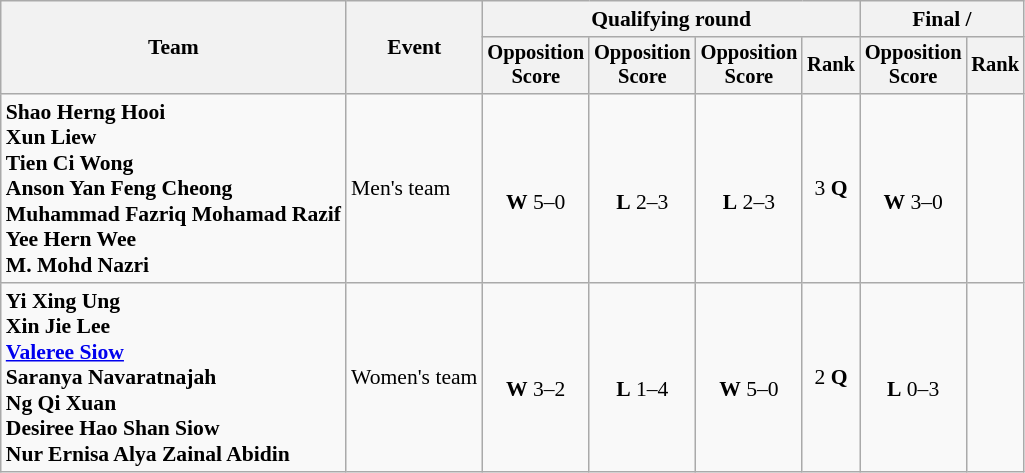<table class=wikitable style=font-size:90%;text-align:center>
<tr>
<th rowspan=2>Team</th>
<th rowspan=2>Event</th>
<th colspan=4>Qualifying round</th>
<th colspan=2>Final / </th>
</tr>
<tr style=font-size:95%>
<th>Opposition<br>Score</th>
<th>Opposition<br>Score</th>
<th>Opposition<br>Score</th>
<th>Rank</th>
<th>Opposition<br>Score</th>
<th>Rank</th>
</tr>
<tr>
<td align=left><strong>Shao Herng Hooi<br>Xun Liew<br>Tien Ci Wong<br>Anson Yan Feng Cheong<br>Muhammad Fazriq Mohamad Razif<br>Yee Hern Wee<br>M. Mohd Nazri</strong></td>
<td align=left>Men's team</td>
<td><br><strong>W</strong> 5–0</td>
<td><br><strong>L</strong> 2–3</td>
<td><br><strong>L</strong> 2–3</td>
<td>3 <strong>Q</strong></td>
<td><br><strong>W</strong> 3–0</td>
<td></td>
</tr>
<tr>
<td align=left><strong>Yi Xing Ung<br>Xin Jie Lee<br><a href='#'>Valeree Siow</a><br>Saranya Navaratnajah<br>Ng Qi Xuan<br>Desiree Hao Shan Siow<br>Nur Ernisa Alya Zainal Abidin</strong></td>
<td align=left>Women's team</td>
<td><br><strong>W</strong> 3–2</td>
<td><br><strong>L</strong> 1–4</td>
<td><br><strong>W</strong> 5–0</td>
<td>2 <strong>Q</strong></td>
<td><br><strong>L</strong> 0–3</td>
<td></td>
</tr>
</table>
